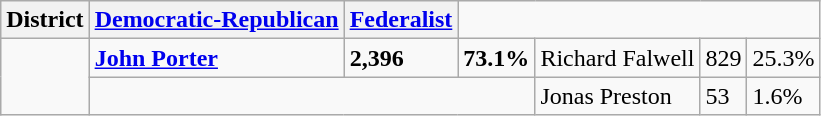<table class=wikitable>
<tr>
<th>District</th>
<th><a href='#'>Democratic-Republican</a></th>
<th><a href='#'>Federalist</a></th>
</tr>
<tr>
<td rowspan=2></td>
<td><strong><a href='#'>John Porter</a></strong></td>
<td><strong>2,396</strong></td>
<td><strong>73.1%</strong></td>
<td>Richard Falwell</td>
<td>829</td>
<td>25.3%</td>
</tr>
<tr>
<td colspan=3></td>
<td>Jonas Preston</td>
<td>53</td>
<td>1.6%</td>
</tr>
</table>
